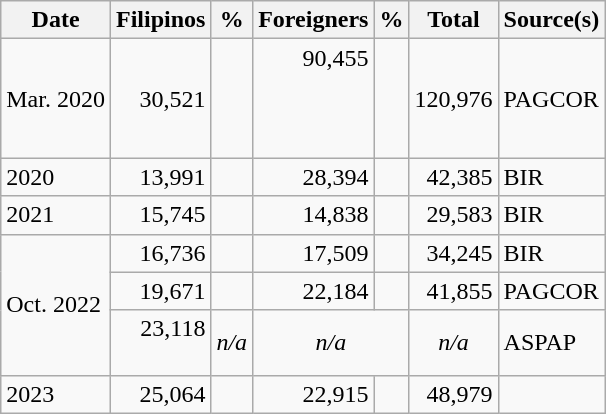<table class="wikitable">
<tr>
<th>Date</th>
<th>Filipinos</th>
<th>%</th>
<th>Foreigners</th>
<th>%</th>
<th>Total</th>
<th>Source(s)</th>
</tr>
<tr>
<td>Mar. 2020</td>
<td style="text-align:right;">30,521</td>
<td style="text-align:right;"></td>
<td style="text-align:right;">90,455<br><br><br><br></td>
<td style="text-align:right;"></td>
<td style="text-align:right;">120,976</td>
<td>PAGCOR</td>
</tr>
<tr>
<td>2020</td>
<td style="text-align:right;">13,991</td>
<td style="text-align:right;"></td>
<td style="text-align:right;">28,394</td>
<td style="text-align:right;"></td>
<td style="text-align:right;">42,385</td>
<td>BIR</td>
</tr>
<tr>
<td>2021</td>
<td style="text-align:right;">15,745</td>
<td style="text-align:right;"></td>
<td style="text-align:right;">14,838</td>
<td style="text-align:right;"></td>
<td style="text-align:right;">29,583</td>
<td>BIR</td>
</tr>
<tr>
<td rowspan="3">Oct. 2022</td>
<td style="text-align:right;">16,736</td>
<td style="text-align:right;"></td>
<td style="text-align:right;">17,509</td>
<td style="text-align:right;"></td>
<td style="text-align:right;">34,245</td>
<td>BIR</td>
</tr>
<tr>
<td style="text-align:right;">19,671</td>
<td style="text-align:right;"></td>
<td style="text-align:right;">22,184<br></td>
<td style="text-align:right;"></td>
<td style="text-align:right;">41,855</td>
<td>PAGCOR</td>
</tr>
<tr>
<td style="text-align:right;">23,118<br><br></td>
<td style="text-align:center;"><em>n/a</em></td>
<td colspan=2 style="text-align:center;"><em>n/a</em></td>
<td style="text-align:center;"><em>n/a</em></td>
<td>ASPAP</td>
</tr>
<tr>
<td>2023</td>
<td style="text-align:right;">25,064</td>
<td style="text-align:right;"></td>
<td style="text-align:right;">22,915</td>
<td style="text-align:right;"></td>
<td style="text-align:right;">48,979</td>
<td></td>
</tr>
</table>
